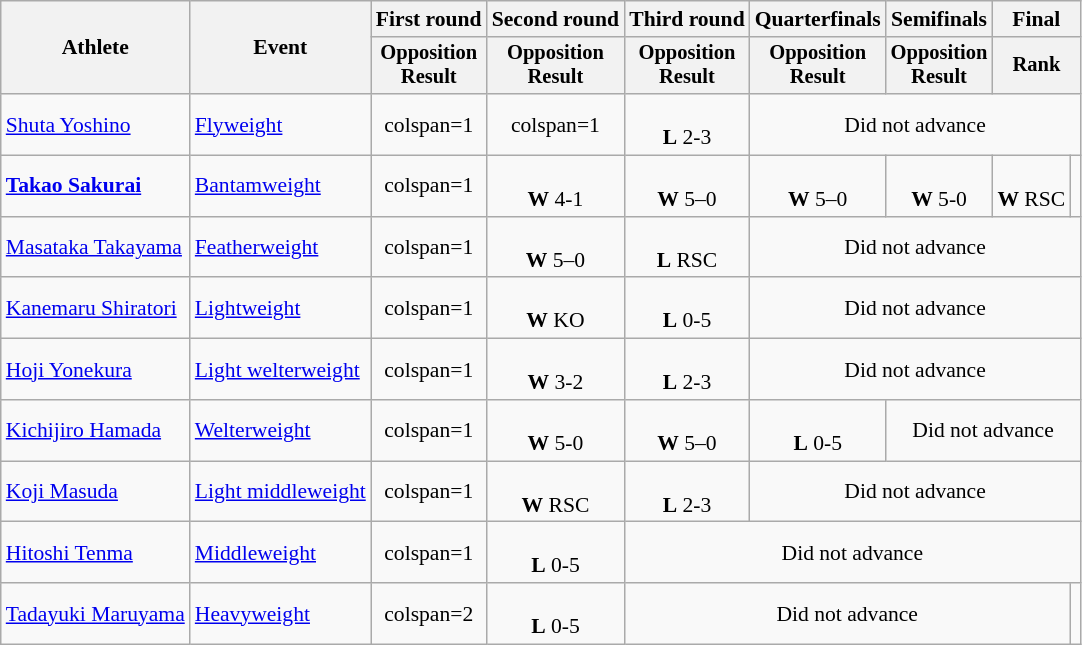<table class="wikitable" style="font-size:90%">
<tr>
<th rowspan="2">Athlete</th>
<th rowspan="2">Event</th>
<th>First round</th>
<th>Second round</th>
<th>Third round</th>
<th>Quarterfinals</th>
<th>Semifinals</th>
<th colspan=2>Final</th>
</tr>
<tr style="font-size:95%">
<th>Opposition<br>Result</th>
<th>Opposition<br>Result</th>
<th>Opposition<br>Result</th>
<th>Opposition<br>Result</th>
<th>Opposition<br>Result</th>
<th colspan=2>Rank</th>
</tr>
<tr align=center>
<td align=left><a href='#'>Shuta Yoshino</a></td>
<td align=left><a href='#'>Flyweight</a></td>
<td>colspan=1 </td>
<td>colspan=1 </td>
<td><br><strong>L</strong> 2-3</td>
<td colspan=4>Did not advance</td>
</tr>
<tr align=center>
<td align=left><strong><a href='#'>Takao Sakurai</a></strong></td>
<td align=left><a href='#'>Bantamweight</a></td>
<td>colspan=1 </td>
<td><br><strong>W</strong> 4-1</td>
<td><br><strong>W</strong> 5–0</td>
<td><br><strong>W</strong> 5–0</td>
<td><br><strong>W</strong> 5-0</td>
<td><br><strong>W</strong> RSC</td>
<td></td>
</tr>
<tr align=center>
<td align=left><a href='#'>Masataka Takayama</a></td>
<td align=left><a href='#'>Featherweight</a></td>
<td>colspan=1 </td>
<td><br><strong>W</strong> 5–0</td>
<td><br><strong>L</strong> RSC</td>
<td colspan=4>Did not advance</td>
</tr>
<tr align=center>
<td align=left><a href='#'>Kanemaru Shiratori</a></td>
<td align=left><a href='#'>Lightweight</a></td>
<td>colspan=1 </td>
<td><br><strong>W</strong> KO</td>
<td><br><strong>L</strong> 0-5</td>
<td colspan=5>Did not advance</td>
</tr>
<tr align=center>
<td align=left><a href='#'>Hoji Yonekura</a></td>
<td align=left><a href='#'>Light welterweight</a></td>
<td>colspan=1 </td>
<td><br><strong>W</strong> 3-2</td>
<td><br><strong>L</strong> 2-3</td>
<td colspan=5>Did not advance</td>
</tr>
<tr align=center>
<td align=left><a href='#'>Kichijiro Hamada</a></td>
<td align=left><a href='#'>Welterweight</a></td>
<td>colspan=1 </td>
<td><br><strong>W</strong> 5-0</td>
<td><br><strong>W</strong> 5–0</td>
<td><br><strong>L</strong> 0-5</td>
<td colspan=3>Did not advance</td>
</tr>
<tr align=center>
<td align=left><a href='#'>Koji Masuda</a></td>
<td align=left><a href='#'>Light middleweight</a></td>
<td>colspan=1 </td>
<td><br><strong>W</strong> RSC</td>
<td><br><strong>L</strong> 2-3</td>
<td colspan=4>Did not advance</td>
</tr>
<tr align=center>
<td align=left><a href='#'>Hitoshi Tenma</a></td>
<td align=left><a href='#'>Middleweight</a></td>
<td>colspan=1 </td>
<td><br><strong>L</strong> 0-5</td>
<td colspan=5>Did not advance</td>
</tr>
<tr align=center>
<td align=left><a href='#'>Tadayuki Maruyama</a></td>
<td align=left><a href='#'>Heavyweight</a></td>
<td>colspan=2 </td>
<td><br><strong>L</strong> 0-5</td>
<td colspan=4>Did not advance</td>
</tr>
</table>
